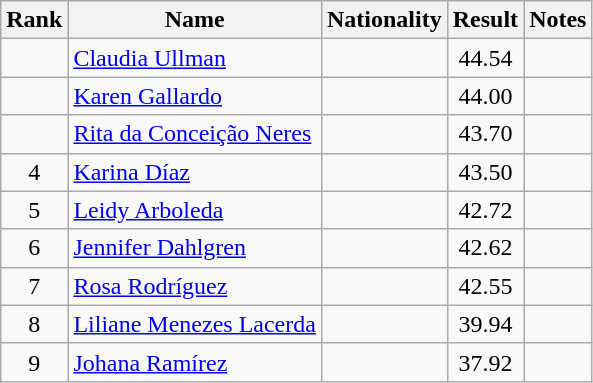<table class="wikitable sortable" style="text-align:center">
<tr>
<th>Rank</th>
<th>Name</th>
<th>Nationality</th>
<th>Result</th>
<th>Notes</th>
</tr>
<tr>
<td align=center></td>
<td align=left><a href='#'>Claudia Ullman</a></td>
<td align=left></td>
<td>44.54</td>
<td></td>
</tr>
<tr>
<td align=center></td>
<td align=left><a href='#'>Karen Gallardo</a></td>
<td align=left></td>
<td>44.00</td>
<td></td>
</tr>
<tr>
<td align=center></td>
<td align=left><a href='#'>Rita da Conceição Neres</a></td>
<td align=left></td>
<td>43.70</td>
<td></td>
</tr>
<tr>
<td align=center>4</td>
<td align=left><a href='#'>Karina Díaz</a></td>
<td align=left></td>
<td>43.50</td>
<td></td>
</tr>
<tr>
<td align=center>5</td>
<td align=left><a href='#'>Leidy Arboleda</a></td>
<td align=left></td>
<td>42.72</td>
<td></td>
</tr>
<tr>
<td align=center>6</td>
<td align=left><a href='#'>Jennifer Dahlgren</a></td>
<td align=left></td>
<td>42.62</td>
<td></td>
</tr>
<tr>
<td align=center>7</td>
<td align=left><a href='#'>Rosa Rodríguez</a></td>
<td align=left></td>
<td>42.55</td>
<td></td>
</tr>
<tr>
<td align=center>8</td>
<td align=left><a href='#'>Liliane Menezes Lacerda</a></td>
<td align=left></td>
<td>39.94</td>
<td></td>
</tr>
<tr>
<td align=center>9</td>
<td align=left><a href='#'>Johana Ramírez</a></td>
<td align=left></td>
<td>37.92</td>
<td></td>
</tr>
</table>
